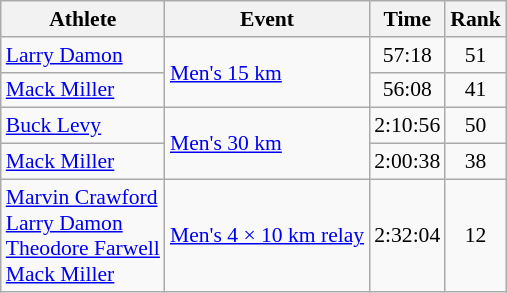<table class=wikitable style=font-size:90%;text-align:center>
<tr>
<th>Athlete</th>
<th>Event</th>
<th>Time</th>
<th>Rank</th>
</tr>
<tr>
<td align=left><a href='#'>Larry Damon</a></td>
<td align=left rowspan=2><a href='#'>Men's 15 km</a></td>
<td>57:18</td>
<td>51</td>
</tr>
<tr>
<td align=left><a href='#'>Mack Miller</a></td>
<td>56:08</td>
<td>41</td>
</tr>
<tr>
<td align=left><a href='#'>Buck Levy</a></td>
<td align=left rowspan=2><a href='#'>Men's 30 km</a></td>
<td>2:10:56</td>
<td>50</td>
</tr>
<tr>
<td align=left><a href='#'>Mack Miller</a></td>
<td>2:00:38</td>
<td>38</td>
</tr>
<tr>
<td align=left><a href='#'>Marvin Crawford</a><br><a href='#'>Larry Damon</a><br><a href='#'>Theodore Farwell</a><br><a href='#'>Mack Miller</a></td>
<td align=left><a href='#'>Men's 4 × 10 km relay</a></td>
<td>2:32:04</td>
<td>12</td>
</tr>
</table>
